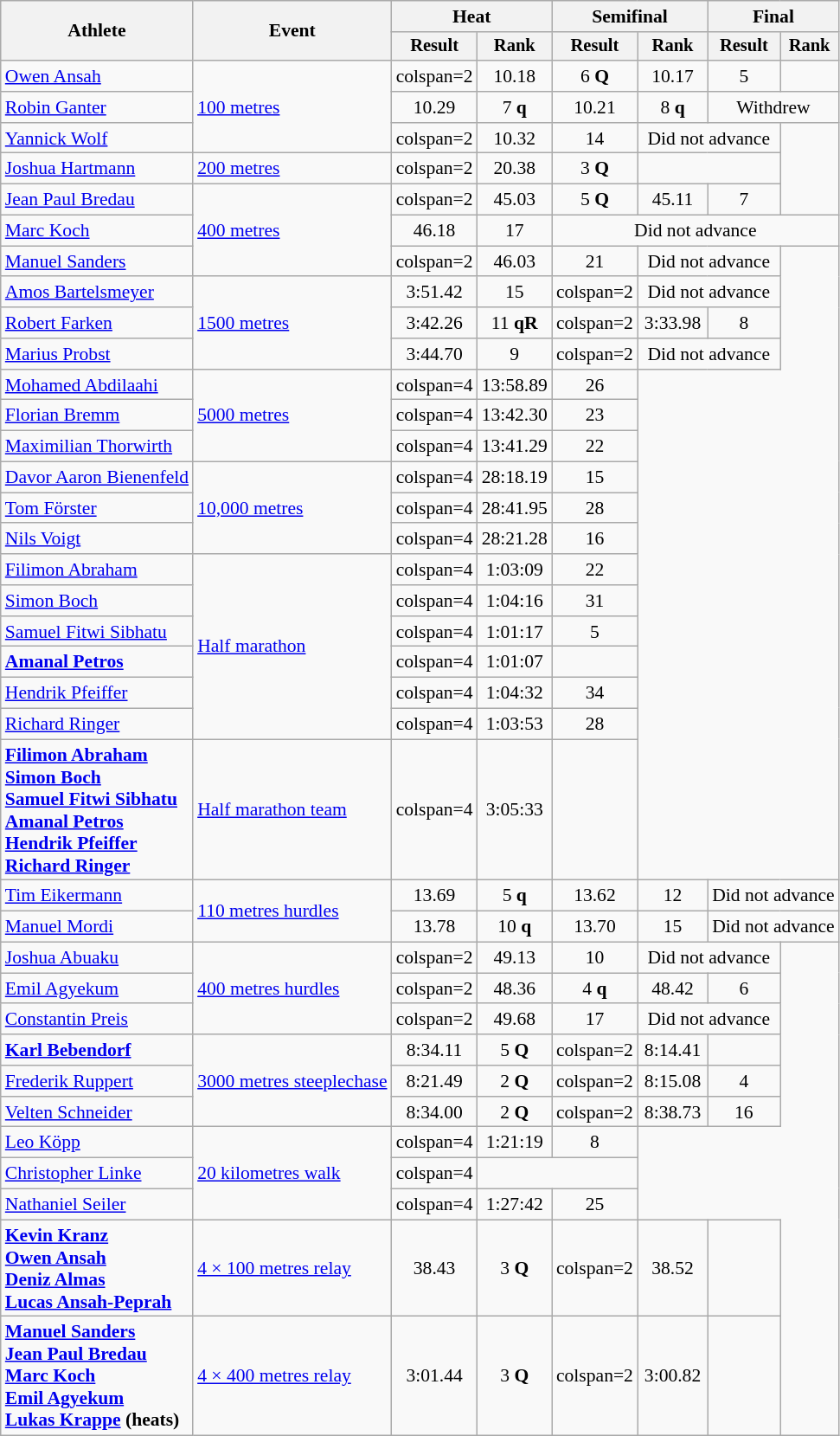<table class=wikitable style=font-size:90%>
<tr>
<th rowspan=2>Athlete</th>
<th rowspan=2>Event</th>
<th colspan=2>Heat</th>
<th colspan=2>Semifinal</th>
<th colspan=2>Final</th>
</tr>
<tr style=font-size:95%>
<th>Result</th>
<th>Rank</th>
<th>Result</th>
<th>Rank</th>
<th>Result</th>
<th>Rank</th>
</tr>
<tr align=center>
<td align=left><a href='#'>Owen Ansah</a></td>
<td align=left rowspan=3><a href='#'>100 metres</a></td>
<td>colspan=2</td>
<td>10.18</td>
<td>6 <strong>Q</strong></td>
<td>10.17</td>
<td>5</td>
</tr>
<tr align=center>
<td align=left><a href='#'>Robin Ganter</a></td>
<td>10.29</td>
<td>7 <strong>q</strong></td>
<td>10.21</td>
<td>8 <strong>q</strong></td>
<td colspan=2>Withdrew</td>
</tr>
<tr align=center>
<td align=left><a href='#'>Yannick Wolf</a></td>
<td>colspan=2</td>
<td>10.32</td>
<td>14</td>
<td colspan=2>Did not advance</td>
</tr>
<tr align=center>
<td align=left><a href='#'>Joshua Hartmann</a></td>
<td align=left><a href='#'>200 metres</a></td>
<td>colspan=2</td>
<td>20.38</td>
<td>3 <strong>Q</strong></td>
<td colspan=2></td>
</tr>
<tr align=center>
<td align=left><a href='#'>Jean Paul Bredau</a></td>
<td align=left rowspan=3><a href='#'>400 metres</a></td>
<td>colspan=2</td>
<td>45.03 </td>
<td>5 <strong>Q</strong></td>
<td>45.11</td>
<td>7</td>
</tr>
<tr align=center>
<td align=left><a href='#'>Marc Koch</a></td>
<td>46.18</td>
<td>17</td>
<td colspan=4>Did not advance</td>
</tr>
<tr align=center>
<td align=left><a href='#'>Manuel Sanders</a></td>
<td>colspan=2</td>
<td>46.03</td>
<td>21</td>
<td colspan=2>Did not advance</td>
</tr>
<tr align=center>
<td align=left><a href='#'>Amos Bartelsmeyer</a></td>
<td align=left rowspan=3><a href='#'>1500 metres</a></td>
<td>3:51.42</td>
<td>15</td>
<td>colspan=2</td>
<td colspan=2>Did not advance</td>
</tr>
<tr align=center>
<td align=left><a href='#'>Robert Farken</a></td>
<td>3:42.26</td>
<td>11 <strong>qR</strong></td>
<td>colspan=2</td>
<td>3:33.98</td>
<td>8</td>
</tr>
<tr align=center>
<td align=left><a href='#'>Marius Probst</a></td>
<td>3:44.70</td>
<td>9</td>
<td>colspan=2</td>
<td colspan=2>Did not advance</td>
</tr>
<tr align=center>
<td align=left><a href='#'>Mohamed Abdilaahi</a></td>
<td align=left rowspan=3><a href='#'>5000 metres</a></td>
<td>colspan=4</td>
<td>13:58.89</td>
<td>26</td>
</tr>
<tr align=center>
<td align=left><a href='#'>Florian Bremm</a></td>
<td>colspan=4</td>
<td>13:42.30</td>
<td>23</td>
</tr>
<tr align=center>
<td align=left><a href='#'>Maximilian Thorwirth</a></td>
<td>colspan=4</td>
<td>13:41.29</td>
<td>22</td>
</tr>
<tr align=center>
<td align=left><a href='#'>Davor Aaron Bienenfeld</a></td>
<td align=left rowspan=3><a href='#'>10,000 metres</a></td>
<td>colspan=4</td>
<td>28:18.19</td>
<td>15</td>
</tr>
<tr align=center>
<td align=left><a href='#'>Tom Förster</a></td>
<td>colspan=4</td>
<td>28:41.95</td>
<td>28</td>
</tr>
<tr align=center>
<td align=left><a href='#'>Nils Voigt</a></td>
<td>colspan=4</td>
<td>28:21.28</td>
<td>16</td>
</tr>
<tr align=center>
<td align=left><a href='#'>Filimon Abraham</a></td>
<td align=left rowspan=6><a href='#'>Half marathon</a></td>
<td>colspan=4</td>
<td>1:03:09 </td>
<td>22</td>
</tr>
<tr align=center>
<td align=left><a href='#'>Simon Boch</a></td>
<td>colspan=4</td>
<td>1:04:16</td>
<td>31</td>
</tr>
<tr align=center>
<td align=left><a href='#'>Samuel Fitwi Sibhatu</a></td>
<td>colspan=4</td>
<td>1:01:17 </td>
<td>5</td>
</tr>
<tr align=center>
<td align=left><strong><a href='#'>Amanal Petros</a></strong></td>
<td>colspan=4</td>
<td>1:01:07</td>
<td></td>
</tr>
<tr align=center>
<td align=left><a href='#'>Hendrik Pfeiffer</a></td>
<td>colspan=4</td>
<td>1:04:32</td>
<td>34</td>
</tr>
<tr align=center>
<td align=left><a href='#'>Richard Ringer</a></td>
<td>colspan=4</td>
<td>1:03:53 </td>
<td>28</td>
</tr>
<tr align=center>
<td align=left><strong><a href='#'>Filimon Abraham</a><br><a href='#'>Simon Boch</a><br><a href='#'>Samuel Fitwi Sibhatu</a><br><a href='#'>Amanal Petros</a><br><a href='#'>Hendrik Pfeiffer</a><br><a href='#'>Richard Ringer</a></strong></td>
<td align=left><a href='#'>Half marathon team</a></td>
<td>colspan=4</td>
<td>3:05:33</td>
<td></td>
</tr>
<tr align=center>
<td align=left><a href='#'>Tim Eikermann</a></td>
<td align=left rowspan=2><a href='#'>110 metres hurdles</a></td>
<td>13.69</td>
<td>5 <strong>q</strong></td>
<td>13.62</td>
<td>12</td>
<td colspan=2>Did not advance</td>
</tr>
<tr align=center>
<td align=left><a href='#'>Manuel Mordi</a></td>
<td>13.78</td>
<td>10 <strong>q</strong></td>
<td>13.70</td>
<td>15</td>
<td colspan=2>Did not advance</td>
</tr>
<tr align=center>
<td align=left><a href='#'>Joshua Abuaku</a></td>
<td align=left rowspan=3><a href='#'>400 metres hurdles</a></td>
<td>colspan=2</td>
<td>49.13</td>
<td>10</td>
<td colspan=2>Did not advance</td>
</tr>
<tr align=center>
<td align=left><a href='#'>Emil Agyekum</a></td>
<td>colspan=2</td>
<td>48.36 </td>
<td>4 <strong>q</strong></td>
<td>48.42</td>
<td>6</td>
</tr>
<tr align=center>
<td align=left><a href='#'>Constantin Preis</a></td>
<td>colspan=2</td>
<td>49.68</td>
<td>17</td>
<td colspan=2>Did not advance</td>
</tr>
<tr align=center>
<td align=left><strong><a href='#'>Karl Bebendorf</a></strong></td>
<td align=left rowspan=3><a href='#'>3000 metres steeplechase</a></td>
<td>8:34.11</td>
<td>5 <strong>Q</strong></td>
<td>colspan=2</td>
<td>8:14.41 </td>
<td></td>
</tr>
<tr align=center>
<td align=left><a href='#'>Frederik Ruppert</a></td>
<td>8:21.49</td>
<td>2 <strong>Q</strong></td>
<td>colspan=2</td>
<td>8:15.08 </td>
<td>4</td>
</tr>
<tr align=center>
<td align=left><a href='#'>Velten Schneider</a></td>
<td>8:34.00</td>
<td>2 <strong>Q</strong></td>
<td>colspan=2</td>
<td>8:38.73</td>
<td>16</td>
</tr>
<tr align=center>
<td align=left><a href='#'>Leo Köpp</a></td>
<td align=left rowspan=3><a href='#'>20 kilometres walk</a></td>
<td>colspan=4</td>
<td>1:21:19</td>
<td>8</td>
</tr>
<tr align=center>
<td align=left><a href='#'>Christopher Linke</a></td>
<td>colspan=4</td>
<td colspan=2></td>
</tr>
<tr align=center>
<td align=left><a href='#'>Nathaniel Seiler</a></td>
<td>colspan=4</td>
<td>1:27:42</td>
<td>25</td>
</tr>
<tr align=center>
<td align=left><strong><a href='#'>Kevin Kranz</a><br><a href='#'>Owen Ansah</a><br><a href='#'>Deniz Almas</a><br><a href='#'>Lucas Ansah-Peprah</a></strong></td>
<td align=left><a href='#'>4 × 100 metres relay</a></td>
<td>38.43 </td>
<td>3 <strong>Q</strong></td>
<td>colspan=2</td>
<td>38.52</td>
<td></td>
</tr>
<tr align=center>
<td align=left><strong><a href='#'>Manuel Sanders</a><br><a href='#'>Jean Paul Bredau</a><br><a href='#'>Marc Koch</a><br><a href='#'>Emil Agyekum</a><br><a href='#'>Lukas Krappe</a> (heats)</strong></td>
<td align=left><a href='#'>4 × 400 metres relay</a></td>
<td>3:01.44</td>
<td>3 <strong>Q</strong></td>
<td>colspan=2</td>
<td>3:00.82 </td>
<td></td>
</tr>
</table>
